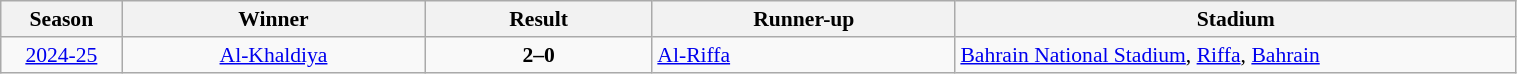<table class="wikitable" style=font-size:90% text-align: center width=80%>
<tr>
<th rowspan=1 width=8%><strong>Season</strong></th>
<th rowspan=1 width=20%><strong>Winner</strong></th>
<th rowspan=1 width=15%><strong>Result</strong></th>
<th rowspan=1 width=20%><strong>Runner-up</strong></th>
<th rowspan=1 width=55%><strong>Stadium</strong></th>
</tr>
<tr>
<td align=center><a href='#'>2024-25</a></td>
<td align=center><a href='#'>Al-Khaldiya</a></td>
<td align=center><strong>2–0</strong></td>
<td><a href='#'>Al-Riffa</a></td>
<td align=left> <a href='#'>Bahrain National Stadium</a>, <a href='#'>Riffa</a>, <a href='#'>Bahrain</a></td>
</tr>
</table>
